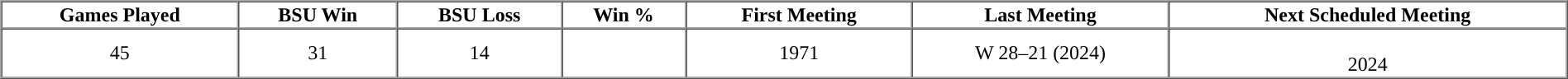<table cellpadding="1" border="1" cellspacing="0" style="width:100%;">
<tr>
<th>Games Played</th>
<th>BSU Win</th>
<th>BSU Loss</th>
<th>Win %</th>
<th>First Meeting</th>
<th>Last Meeting</th>
<th>Next Scheduled Meeting</th>
</tr>
<tr style="text-align:center;">
<td>45</td>
<td>31</td>
<td>14</td>
<td></td>
<td>1971</td>
<td>W 28–21 (2024)</td>
<td><br>2024</td>
</tr>
</table>
